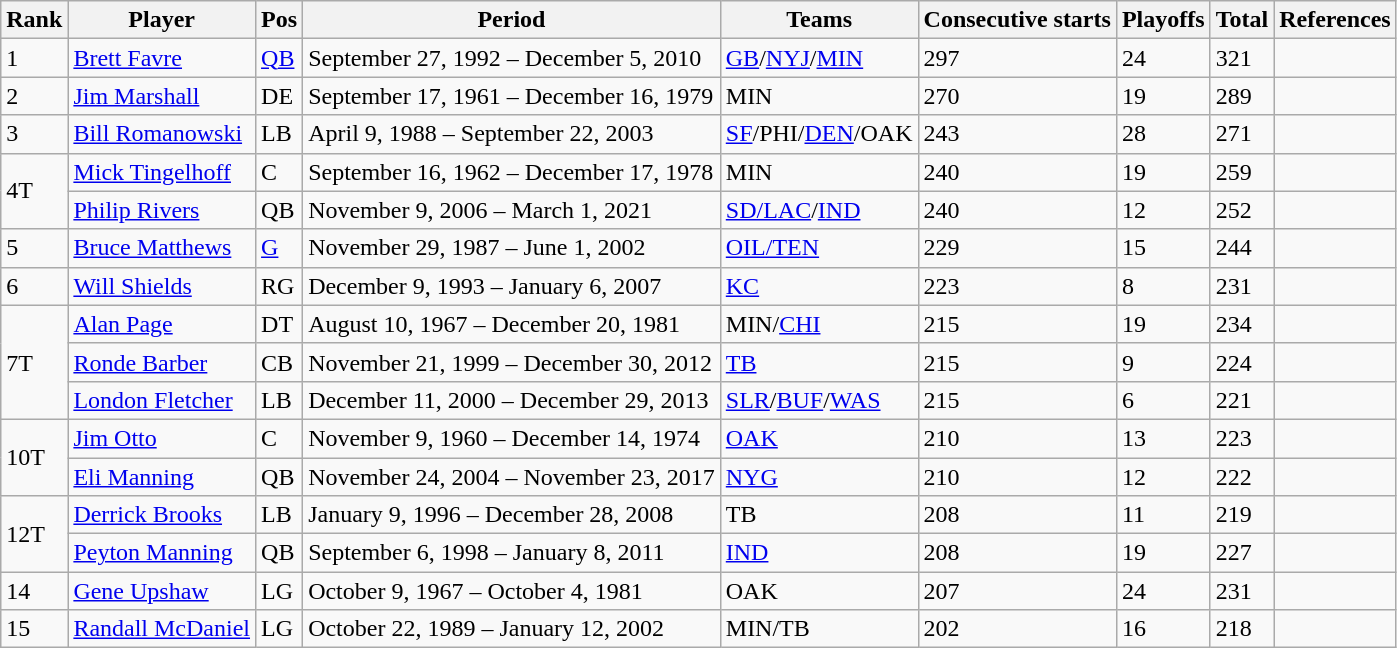<table class="wikitable">
<tr>
<th>Rank</th>
<th>Player</th>
<th>Pos</th>
<th>Period</th>
<th>Teams</th>
<th>Consecutive starts</th>
<th>Playoffs</th>
<th>Total</th>
<th>References</th>
</tr>
<tr>
<td rowspan="1">1</td>
<td><a href='#'>Brett Favre</a></td>
<td><a href='#'>QB</a></td>
<td>September 27, 1992 – December 5, 2010</td>
<td><a href='#'>GB</a>/<a href='#'>NYJ</a>/<a href='#'>MIN</a></td>
<td>297</td>
<td>24</td>
<td>321</td>
<td></td>
</tr>
<tr>
<td rowspan="1">2</td>
<td style="text-align:left;"><a href='#'>Jim Marshall</a></td>
<td>DE</td>
<td>September 17, 1961 – December 16, 1979</td>
<td>MIN</td>
<td>270</td>
<td>19</td>
<td>289</td>
<td></td>
</tr>
<tr>
<td>3</td>
<td><a href='#'>Bill Romanowski</a></td>
<td>LB</td>
<td>April 9, 1988 – September 22, 2003</td>
<td><a href='#'>SF</a>/PHI/<a href='#'>DEN</a>/OAK</td>
<td>243</td>
<td>28</td>
<td>271</td>
<td></td>
</tr>
<tr>
<td rowspan="2">4T</td>
<td style="text-align:left;"><a href='#'>Mick Tingelhoff</a></td>
<td>C</td>
<td>September 16, 1962 – December 17, 1978</td>
<td>MIN</td>
<td>240</td>
<td>19</td>
<td>259</td>
<td></td>
</tr>
<tr>
<td style="text-align:left;"><a href='#'>Philip Rivers</a></td>
<td>QB</td>
<td>November 9, 2006 – March 1, 2021</td>
<td><a href='#'>SD/LAC</a>/<a href='#'>IND</a></td>
<td>240</td>
<td>12</td>
<td>252</td>
<td></td>
</tr>
<tr>
<td rowspan="1">5</td>
<td style="text-align:left;"><a href='#'>Bruce Matthews</a></td>
<td><a href='#'>G</a></td>
<td>November 29, 1987 – June 1, 2002</td>
<td><a href='#'>OIL/TEN</a></td>
<td>229</td>
<td>15</td>
<td>244</td>
<td></td>
</tr>
<tr>
<td rowspan="1">6</td>
<td style="text-align:left;"><a href='#'>Will Shields</a></td>
<td>RG</td>
<td>December 9, 1993 – January 6, 2007</td>
<td><a href='#'>KC</a></td>
<td>223</td>
<td>8</td>
<td>231</td>
<td></td>
</tr>
<tr>
<td rowspan="3">7T</td>
<td style="text-align:left;"><a href='#'>Alan Page</a></td>
<td>DT</td>
<td>August 10, 1967 – December 20, 1981</td>
<td>MIN/<a href='#'>CHI</a></td>
<td>215</td>
<td>19</td>
<td>234</td>
<td></td>
</tr>
<tr>
<td style="text-align:left;"><a href='#'>Ronde Barber</a></td>
<td>CB</td>
<td>November 21, 1999 – December 30, 2012</td>
<td><a href='#'>TB</a></td>
<td>215</td>
<td>9</td>
<td>224</td>
<td></td>
</tr>
<tr>
<td style="text-align:left;"><a href='#'>London Fletcher</a></td>
<td>LB</td>
<td>December 11, 2000 – December 29, 2013</td>
<td><a href='#'>SLR</a>/<a href='#'>BUF</a>/<a href='#'>WAS</a></td>
<td>215</td>
<td>6</td>
<td>221</td>
<td></td>
</tr>
<tr>
<td rowspan="2">10T</td>
<td style="text-align:left;"><a href='#'>Jim Otto</a></td>
<td>C</td>
<td>November 9, 1960 – December 14, 1974</td>
<td><a href='#'>OAK</a></td>
<td>210</td>
<td>13</td>
<td>223</td>
<td></td>
</tr>
<tr>
<td><a href='#'>Eli Manning</a></td>
<td>QB</td>
<td>November 24, 2004 – November 23, 2017</td>
<td><a href='#'>NYG</a></td>
<td>210</td>
<td>12</td>
<td>222</td>
<td></td>
</tr>
<tr>
<td rowspan="2">12T</td>
<td style="text-align:left;"><a href='#'>Derrick Brooks</a></td>
<td>LB</td>
<td>January 9, 1996 – December 28, 2008</td>
<td>TB</td>
<td>208</td>
<td>11</td>
<td>219</td>
<td></td>
</tr>
<tr>
<td><a href='#'>Peyton Manning</a></td>
<td>QB</td>
<td>September 6, 1998 – January 8, 2011</td>
<td><a href='#'>IND</a></td>
<td>208</td>
<td>19</td>
<td>227</td>
<td></td>
</tr>
<tr>
<td rowspan="1">14</td>
<td style="text-align:left;"><a href='#'>Gene Upshaw</a></td>
<td>LG</td>
<td>October 9, 1967 – October 4, 1981</td>
<td>OAK</td>
<td>207</td>
<td>24</td>
<td>231</td>
<td></td>
</tr>
<tr>
<td rowspan="1">15</td>
<td style="text-align:left;"><a href='#'>Randall McDaniel</a></td>
<td>LG</td>
<td>October 22, 1989 – January 12, 2002</td>
<td>MIN/TB</td>
<td>202</td>
<td>16</td>
<td>218</td>
<td></td>
</tr>
</table>
